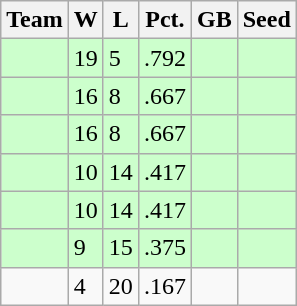<table class=wikitable>
<tr>
<th>Team</th>
<th>W</th>
<th>L</th>
<th>Pct.</th>
<th>GB</th>
<th>Seed</th>
</tr>
<tr bgcolor=#ccffcc>
<td></td>
<td>19</td>
<td>5</td>
<td>.792</td>
<td></td>
<td></td>
</tr>
<tr bgcolor=#ccffcc>
<td></td>
<td>16</td>
<td>8</td>
<td>.667</td>
<td></td>
<td></td>
</tr>
<tr bgcolor=#ccffcc>
<td></td>
<td>16</td>
<td>8</td>
<td>.667</td>
<td></td>
<td></td>
</tr>
<tr bgcolor=#ccffcc>
<td></td>
<td>10</td>
<td>14</td>
<td>.417</td>
<td></td>
<td></td>
</tr>
<tr bgcolor=#ccffcc>
<td></td>
<td>10</td>
<td>14</td>
<td>.417</td>
<td></td>
<td></td>
</tr>
<tr bgcolor=#ccffcc>
<td></td>
<td>9</td>
<td>15</td>
<td>.375</td>
<td></td>
<td></td>
</tr>
<tr>
<td></td>
<td>4</td>
<td>20</td>
<td>.167</td>
<td></td>
<td></td>
</tr>
</table>
